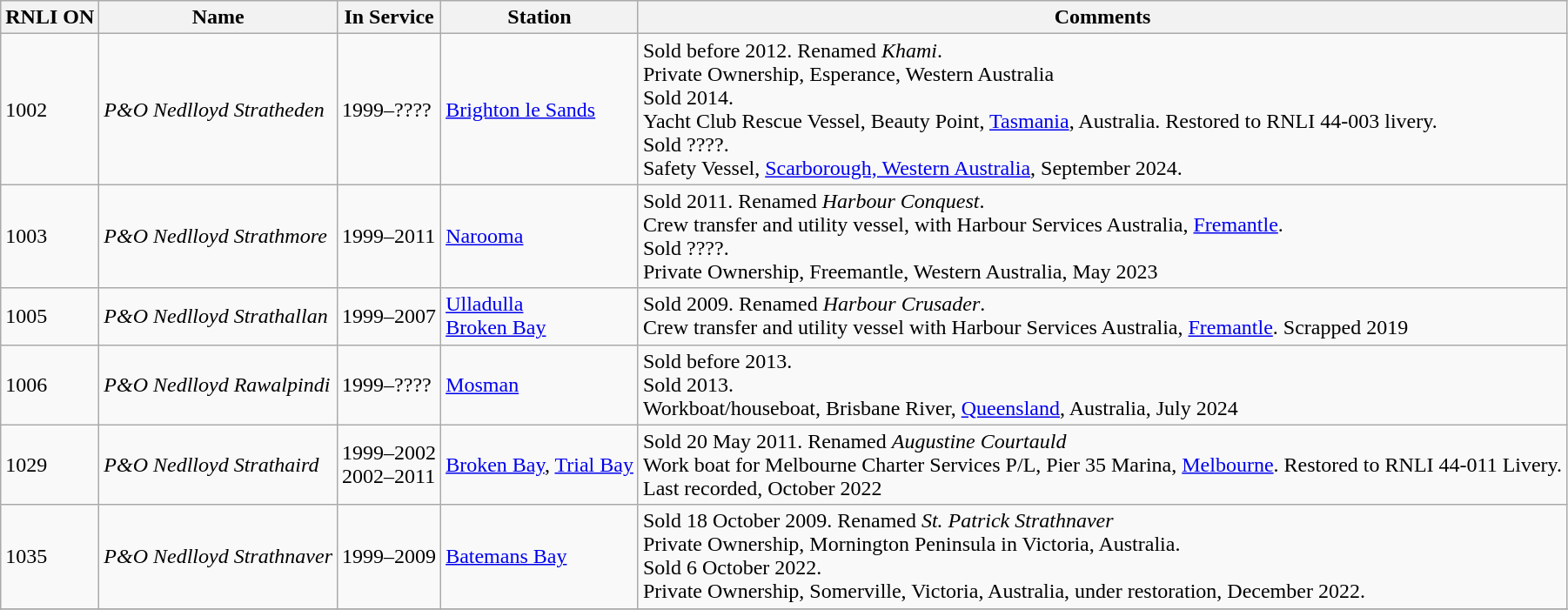<table class="wikitable">
<tr>
<th>RNLI ON</th>
<th>Name</th>
<th>In Service</th>
<th>Station</th>
<th>Comments</th>
</tr>
<tr>
<td>1002</td>
<td><em>P&O Nedlloyd Stratheden</em></td>
<td>1999–????</td>
<td><a href='#'>Brighton le Sands</a></td>
<td>Sold before 2012. Renamed <em>Khami</em>.<br>Private Ownership, Esperance, Western Australia<br>Sold 2014.<br>Yacht Club Rescue Vessel, Beauty Point, <a href='#'>Tasmania</a>, Australia. Restored to RNLI 44-003 livery.<br>Sold ????.<br>Safety Vessel, <a href='#'>Scarborough, Western Australia</a>, September 2024.</td>
</tr>
<tr>
<td>1003</td>
<td><em>P&O Nedlloyd Strathmore</em></td>
<td>1999–2011</td>
<td><a href='#'>Narooma</a></td>
<td>Sold 2011. Renamed <em>Harbour Conquest</em>.<br>Crew transfer and utility vessel, with Harbour Services Australia, <a href='#'>Fremantle</a>.<br>Sold ????.<br>Private Ownership, Freemantle, Western Australia, May 2023</td>
</tr>
<tr>
<td>1005</td>
<td><em>P&O Nedlloyd Strathallan</em></td>
<td>1999–2007<br></td>
<td><a href='#'>Ulladulla</a><br><a href='#'>Broken Bay</a></td>
<td>Sold 2009. Renamed <em>Harbour Crusader</em>.<br>Crew transfer and utility vessel with Harbour Services Australia, <a href='#'>Fremantle</a>. Scrapped 2019</td>
</tr>
<tr>
<td>1006</td>
<td><em>P&O Nedlloyd Rawalpindi</em></td>
<td>1999–????</td>
<td><a href='#'>Mosman</a></td>
<td>Sold before 2013.<br>Sold 2013.<br>Workboat/houseboat, Brisbane River, <a href='#'>Queensland</a>, Australia, July 2024</td>
</tr>
<tr>
<td>1029</td>
<td><em>P&O Nedlloyd Strathaird</em></td>
<td>1999–2002<br> 2002–2011</td>
<td><a href='#'>Broken Bay</a>, <a href='#'>Trial Bay</a></td>
<td>Sold 20 May 2011. Renamed <em>Augustine Courtauld</em><br>Work boat for Melbourne Charter Services P/L, Pier 35 Marina, <a href='#'>Melbourne</a>. Restored to RNLI 44-011 Livery.<br>Last recorded, October 2022</td>
</tr>
<tr>
<td>1035</td>
<td><em>P&O Nedlloyd Strathnaver</em></td>
<td>1999–2009</td>
<td><a href='#'>Batemans Bay</a></td>
<td>Sold 18 October 2009. Renamed <em>St. Patrick Strathnaver</em><br>Private Ownership, Mornington Peninsula in Victoria, Australia.<br>Sold 6 October 2022.<br>Private Ownership, Somerville, Victoria, Australia, under restoration, December 2022.</td>
</tr>
<tr>
</tr>
</table>
